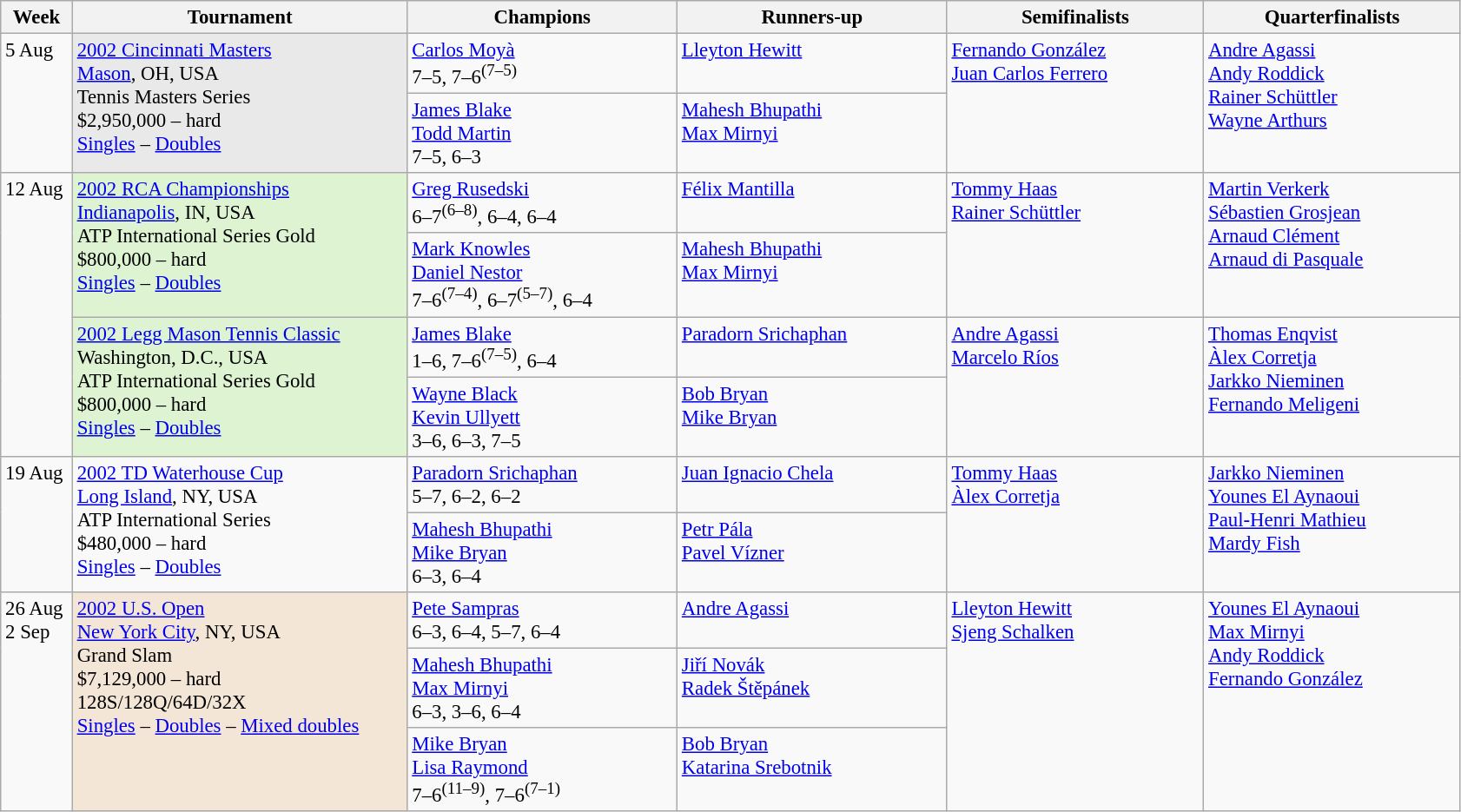<table class=wikitable style=font-size:95%>
<tr>
<th style="width:48px;">Week</th>
<th style="width:250px;">Tournament</th>
<th style="width:200px;">Champions</th>
<th style="width:200px;">Runners-up</th>
<th style="width:190px;">Semifinalists</th>
<th style="width:190px;">Quarterfinalists</th>
</tr>
<tr valign=top>
<td rowspan=2>5 Aug</td>
<td bgcolor=#E9E9E9 rowspan=2><a href='#'>2002 Cincinnati Masters</a><br> <a href='#'>Mason</a>, OH, USA<br>Tennis Masters Series<br>$2,950,000 – hard <br> <a href='#'>Singles</a> – <a href='#'>Doubles</a></td>
<td> <a href='#'>Carlos Moyà</a> <br>7–5, 7–6<sup>(7–5)</sup></td>
<td> <a href='#'>Lleyton Hewitt</a></td>
<td rowspan=2> <a href='#'>Fernando González</a> <br> <a href='#'>Juan Carlos Ferrero</a></td>
<td rowspan=2> <a href='#'>Andre Agassi</a> <br>  <a href='#'>Andy Roddick</a> <br> <a href='#'>Rainer Schüttler</a>  <br>  <a href='#'>Wayne Arthurs</a></td>
</tr>
<tr valign=top>
<td> <a href='#'>James Blake</a><br> <a href='#'>Todd Martin</a><br> 7–5, 6–3</td>
<td> <a href='#'>Mahesh Bhupathi</a><br> <a href='#'>Max Mirnyi</a></td>
</tr>
<tr valign=top>
<td rowspan=4>12 Aug</td>
<td bgcolor=#DDF3D1 rowspan=2><a href='#'>2002 RCA Championships</a><br> <a href='#'>Indianapolis</a>, IN, USA<br>ATP International Series Gold<br>$800,000 – hard <br> <a href='#'>Singles</a> – <a href='#'>Doubles</a></td>
<td> <a href='#'>Greg Rusedski</a> <br>6–7<sup>(6–8)</sup>, 6–4, 6–4</td>
<td> <a href='#'>Félix Mantilla</a></td>
<td rowspan=2> <a href='#'>Tommy Haas</a> <br> <a href='#'>Rainer Schüttler</a></td>
<td rowspan=2> <a href='#'>Martin Verkerk</a> <br>  <a href='#'>Sébastien Grosjean</a> <br> <a href='#'>Arnaud Clément</a>  <br>  <a href='#'>Arnaud di Pasquale</a></td>
</tr>
<tr valign=top>
<td> <a href='#'>Mark Knowles</a><br> <a href='#'>Daniel Nestor</a><br> 7–6<sup>(7–4)</sup>, 6–7<sup>(5–7)</sup>, 6–4</td>
<td> <a href='#'>Mahesh Bhupathi</a><br> <a href='#'>Max Mirnyi</a></td>
</tr>
<tr valign=top>
<td bgcolor=#DDF3D1 rowspan=2><a href='#'>2002 Legg Mason Tennis Classic</a><br> Washington, D.C., USA<br>ATP International Series Gold<br>$800,000 – hard <br> <a href='#'>Singles</a> – <a href='#'>Doubles</a></td>
<td> <a href='#'>James Blake</a> <br>1–6, 7–6<sup>(7–5)</sup>, 6–4</td>
<td> <a href='#'>Paradorn Srichaphan</a></td>
<td rowspan=2> <a href='#'>Andre Agassi</a> <br> <a href='#'>Marcelo Ríos</a></td>
<td rowspan=2> <a href='#'>Thomas Enqvist</a> <br>  <a href='#'>Àlex Corretja</a> <br> <a href='#'>Jarkko Nieminen</a>  <br>  <a href='#'>Fernando Meligeni</a></td>
</tr>
<tr valign=top>
<td> <a href='#'>Wayne Black</a><br> <a href='#'>Kevin Ullyett</a><br> 3–6, 6–3, 7–5</td>
<td> <a href='#'>Bob Bryan</a><br> <a href='#'>Mike Bryan</a></td>
</tr>
<tr valign=top>
<td rowspan=2>19 Aug</td>
<td rowspan=2><a href='#'>2002 TD Waterhouse Cup</a><br> <a href='#'>Long Island</a>, NY, USA<br>ATP International Series<br>$480,000 – hard <br> <a href='#'>Singles</a> – <a href='#'>Doubles</a></td>
<td> <a href='#'>Paradorn Srichaphan</a> <br>5–7, 6–2, 6–2</td>
<td> <a href='#'>Juan Ignacio Chela</a></td>
<td rowspan=2> <a href='#'>Tommy Haas</a> <br> <a href='#'>Àlex Corretja</a></td>
<td rowspan=2> <a href='#'>Jarkko Nieminen</a> <br>  <a href='#'>Younes El Aynaoui</a> <br> <a href='#'>Paul-Henri Mathieu</a>  <br>  <a href='#'>Mardy Fish</a></td>
</tr>
<tr valign=top>
<td> <a href='#'>Mahesh Bhupathi</a><br> <a href='#'>Mike Bryan</a><br> 6–3, 6–4</td>
<td> <a href='#'>Petr Pála</a><br> <a href='#'>Pavel Vízner</a></td>
</tr>
<tr valign=top>
<td rowspan=3>26 Aug<br>2 Sep</td>
<td bgcolor=#F3E6D7 rowspan=3><a href='#'>2002 U.S. Open</a><br> <a href='#'>New York City</a>, NY, USA<br>Grand Slam<br>$7,129,000 – hard<br>128S/128Q/64D/32X<br><a href='#'>Singles</a> – <a href='#'>Doubles</a> – <a href='#'>Mixed doubles</a></td>
<td> <a href='#'>Pete Sampras</a><br>6–3, 6–4, 5–7, 6–4</td>
<td> <a href='#'>Andre Agassi</a></td>
<td rowspan=3> <a href='#'>Lleyton Hewitt</a><br> <a href='#'>Sjeng Schalken</a></td>
<td rowspan=3> <a href='#'>Younes El Aynaoui</a><br> <a href='#'>Max Mirnyi</a><br> <a href='#'>Andy Roddick</a><br> <a href='#'>Fernando González</a></td>
</tr>
<tr valign=top>
<td> <a href='#'>Mahesh Bhupathi</a><br> <a href='#'>Max Mirnyi</a><br>6–3, 3–6, 6–4</td>
<td> <a href='#'>Jiří Novák</a><br> <a href='#'>Radek Štěpánek</a></td>
</tr>
<tr valign=top>
<td> <a href='#'>Mike Bryan</a><br> <a href='#'>Lisa Raymond</a> <br> 7–6<sup>(11–9)</sup>, 7–6<sup>(7–1)</sup></td>
<td> <a href='#'>Bob Bryan</a><br> <a href='#'>Katarina Srebotnik</a></td>
</tr>
</table>
